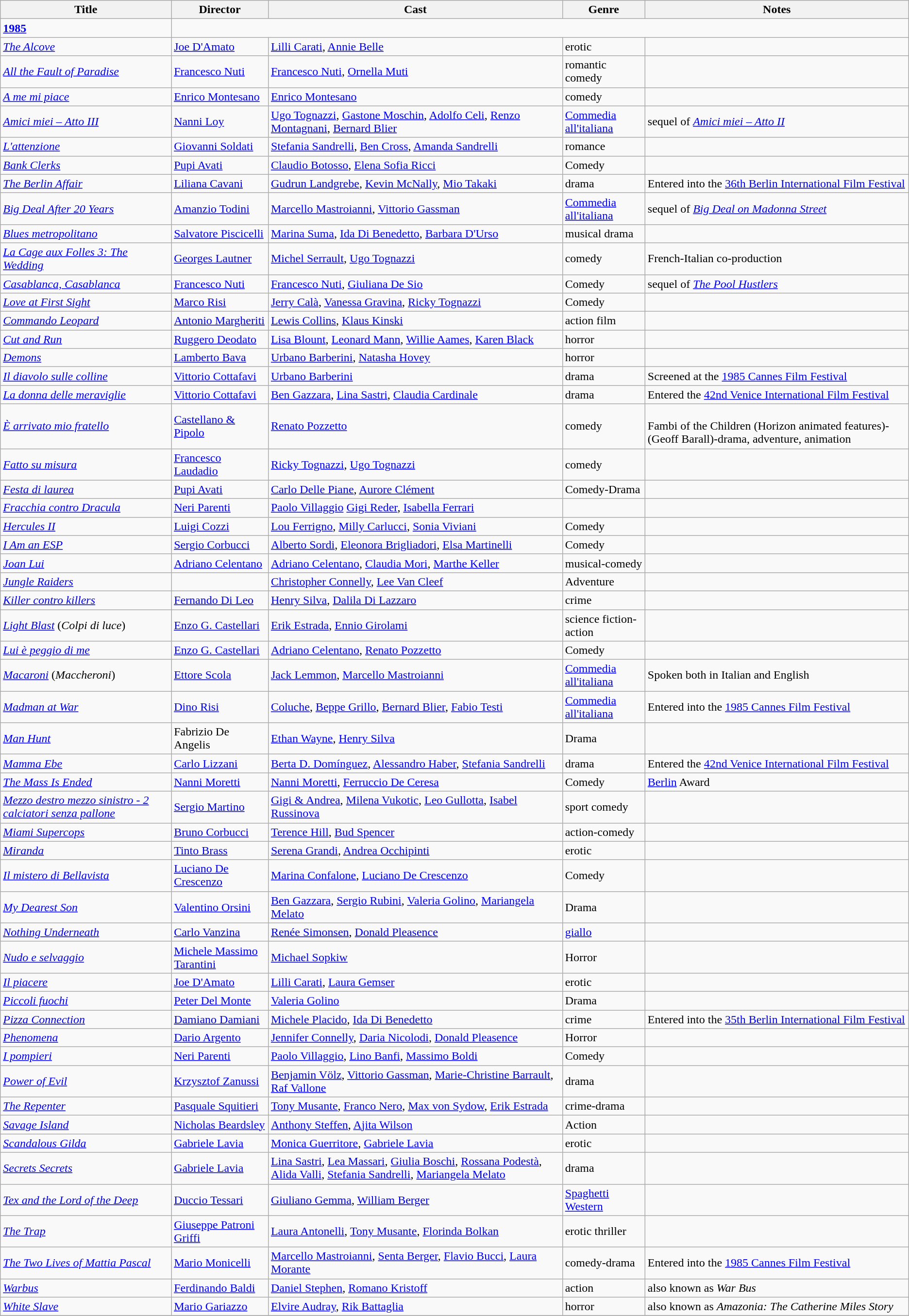<table class="wikitable">
<tr>
<th>Title</th>
<th>Director</th>
<th>Cast</th>
<th>Genre</th>
<th>Notes</th>
</tr>
<tr>
<td><strong><a href='#'>1985</a></strong></td>
</tr>
<tr>
<td><em><a href='#'>The Alcove</a></em></td>
<td><a href='#'>Joe D'Amato</a></td>
<td><a href='#'>Lilli Carati</a>, <a href='#'>Annie Belle</a></td>
<td>erotic</td>
<td></td>
</tr>
<tr>
<td><em><a href='#'>All the Fault of Paradise</a></em></td>
<td><a href='#'>Francesco Nuti</a></td>
<td><a href='#'>Francesco Nuti</a>, <a href='#'>Ornella Muti</a></td>
<td>romantic comedy</td>
<td></td>
</tr>
<tr>
<td><em><a href='#'>A me mi piace</a></em></td>
<td><a href='#'>Enrico Montesano</a></td>
<td><a href='#'>Enrico Montesano</a></td>
<td>comedy</td>
<td></td>
</tr>
<tr>
<td><em><a href='#'>Amici miei – Atto III</a></em></td>
<td><a href='#'>Nanni Loy</a></td>
<td><a href='#'>Ugo Tognazzi</a>, <a href='#'>Gastone Moschin</a>, <a href='#'>Adolfo Celi</a>, <a href='#'>Renzo Montagnani</a>, <a href='#'>Bernard Blier</a></td>
<td><a href='#'>Commedia all'italiana</a></td>
<td>sequel of <em><a href='#'>Amici miei – Atto II</a></em></td>
</tr>
<tr>
<td><em><a href='#'>L'attenzione</a></em></td>
<td><a href='#'>Giovanni Soldati</a></td>
<td><a href='#'>Stefania Sandrelli</a>, <a href='#'>Ben Cross</a>, <a href='#'>Amanda Sandrelli</a></td>
<td>romance</td>
<td></td>
</tr>
<tr>
<td><em><a href='#'>Bank Clerks</a></em></td>
<td><a href='#'>Pupi Avati</a></td>
<td><a href='#'>Claudio Botosso</a>, <a href='#'>Elena Sofia Ricci</a></td>
<td>Comedy</td>
<td></td>
</tr>
<tr>
<td><em><a href='#'>The Berlin Affair</a></em></td>
<td><a href='#'>Liliana Cavani</a></td>
<td><a href='#'>Gudrun Landgrebe</a>, <a href='#'>Kevin McNally</a>, <a href='#'>Mio Takaki</a></td>
<td>drama</td>
<td>Entered into the <a href='#'>36th Berlin International Film Festival</a></td>
</tr>
<tr>
<td><em><a href='#'>Big Deal After 20 Years</a></em></td>
<td><a href='#'>Amanzio Todini</a></td>
<td><a href='#'>Marcello Mastroianni</a>, <a href='#'>Vittorio Gassman</a></td>
<td><a href='#'>Commedia all'italiana</a></td>
<td>sequel of <em><a href='#'>Big Deal on Madonna Street</a></em></td>
</tr>
<tr>
<td><em><a href='#'>Blues metropolitano</a></em></td>
<td><a href='#'>Salvatore Piscicelli</a></td>
<td><a href='#'>Marina Suma</a>, <a href='#'>Ida Di Benedetto</a>, <a href='#'>Barbara D'Urso</a></td>
<td>musical drama</td>
<td></td>
</tr>
<tr>
<td><em><a href='#'>La Cage aux Folles 3: The Wedding</a></em></td>
<td><a href='#'>Georges Lautner</a></td>
<td><a href='#'>Michel Serrault</a>, <a href='#'>Ugo Tognazzi</a></td>
<td>comedy</td>
<td>French-Italian co-production</td>
</tr>
<tr>
<td><em><a href='#'>Casablanca, Casablanca</a></em></td>
<td><a href='#'>Francesco Nuti</a></td>
<td><a href='#'>Francesco Nuti</a>, <a href='#'>Giuliana De Sio</a></td>
<td>Comedy</td>
<td>sequel of <em><a href='#'>The Pool Hustlers</a></em></td>
</tr>
<tr>
<td><em><a href='#'>Love at First Sight</a></em></td>
<td><a href='#'>Marco Risi</a></td>
<td><a href='#'>Jerry Calà</a>, <a href='#'>Vanessa Gravina</a>, <a href='#'>Ricky Tognazzi</a></td>
<td>Comedy</td>
<td></td>
</tr>
<tr>
<td><em><a href='#'>Commando Leopard</a></em></td>
<td><a href='#'>Antonio Margheriti</a></td>
<td><a href='#'>Lewis Collins</a>, <a href='#'>Klaus Kinski</a></td>
<td>action film</td>
<td></td>
</tr>
<tr>
<td><em><a href='#'>Cut and Run</a></em></td>
<td><a href='#'>Ruggero Deodato</a></td>
<td><a href='#'>Lisa Blount</a>, <a href='#'>Leonard Mann</a>, <a href='#'>Willie Aames</a>, <a href='#'>Karen Black</a></td>
<td>horror</td>
<td></td>
</tr>
<tr>
<td><em><a href='#'>Demons</a></em></td>
<td><a href='#'>Lamberto Bava</a></td>
<td><a href='#'>Urbano Barberini</a>, <a href='#'>Natasha Hovey</a></td>
<td>horror</td>
<td></td>
</tr>
<tr>
<td><em><a href='#'>Il diavolo sulle colline</a></em></td>
<td><a href='#'>Vittorio Cottafavi</a></td>
<td><a href='#'>Urbano Barberini</a></td>
<td>drama</td>
<td>Screened at the <a href='#'>1985 Cannes Film Festival</a></td>
</tr>
<tr>
<td><em><a href='#'>La donna delle meraviglie</a></em></td>
<td><a href='#'>Vittorio Cottafavi</a></td>
<td><a href='#'>Ben Gazzara</a>, <a href='#'>Lina Sastri</a>, <a href='#'>Claudia Cardinale</a></td>
<td>drama</td>
<td>Entered the <a href='#'>42nd Venice International Film Festival</a></td>
</tr>
<tr>
<td><em><a href='#'>È arrivato mio fratello</a></em></td>
<td><a href='#'>Castellano & Pipolo</a></td>
<td><a href='#'>Renato Pozzetto</a></td>
<td>comedy</td>
<td><br>Fambi of the Children (Horizon animated features)- (Geoff Barall)-drama, adventure, animation</td>
</tr>
<tr>
<td><em><a href='#'>Fatto su misura</a></em></td>
<td><a href='#'>Francesco Laudadio</a></td>
<td><a href='#'>Ricky Tognazzi</a>, <a href='#'>Ugo Tognazzi</a></td>
<td>comedy</td>
<td></td>
</tr>
<tr>
<td><em><a href='#'>Festa di laurea</a></em></td>
<td><a href='#'>Pupi Avati</a></td>
<td><a href='#'>Carlo Delle Piane</a>, <a href='#'>Aurore Clément</a></td>
<td>Comedy-Drama</td>
<td></td>
</tr>
<tr>
<td><em><a href='#'>Fracchia contro Dracula</a></em></td>
<td><a href='#'>Neri Parenti</a></td>
<td><a href='#'>Paolo Villaggio</a> <a href='#'>Gigi Reder</a>, <a href='#'>Isabella Ferrari</a></td>
<td></td>
<td></td>
</tr>
<tr>
<td><em><a href='#'>Hercules II</a></em></td>
<td><a href='#'>Luigi Cozzi</a></td>
<td><a href='#'>Lou Ferrigno</a>, <a href='#'>Milly Carlucci</a>, <a href='#'>Sonia Viviani</a></td>
<td>Comedy</td>
<td></td>
</tr>
<tr>
<td><em><a href='#'>I Am an ESP</a></em></td>
<td><a href='#'>Sergio Corbucci</a></td>
<td><a href='#'>Alberto Sordi</a>, <a href='#'>Eleonora Brigliadori</a>, <a href='#'>Elsa Martinelli</a></td>
<td>Comedy</td>
<td></td>
</tr>
<tr>
<td><em><a href='#'>Joan Lui</a></em></td>
<td><a href='#'>Adriano Celentano</a></td>
<td><a href='#'>Adriano Celentano</a>, <a href='#'>Claudia Mori</a>, <a href='#'>Marthe Keller</a></td>
<td>musical-comedy</td>
<td></td>
</tr>
<tr>
<td><em><a href='#'>Jungle Raiders</a></em></td>
<td></td>
<td><a href='#'>Christopher Connelly</a>, <a href='#'>Lee Van Cleef</a></td>
<td>Adventure</td>
<td></td>
</tr>
<tr>
<td><em><a href='#'>Killer contro killers</a></em></td>
<td><a href='#'>Fernando Di Leo</a></td>
<td><a href='#'>Henry Silva</a>, <a href='#'>Dalila Di Lazzaro</a></td>
<td>crime</td>
<td></td>
</tr>
<tr>
<td><em><a href='#'>Light Blast</a></em> (<em>Colpi di luce</em>)</td>
<td><a href='#'>Enzo G. Castellari</a></td>
<td><a href='#'>Erik Estrada</a>, <a href='#'>Ennio Girolami</a></td>
<td>science fiction-action</td>
<td></td>
</tr>
<tr>
<td><em><a href='#'>Lui è peggio di me</a></em></td>
<td><a href='#'>Enzo G. Castellari</a></td>
<td><a href='#'>Adriano Celentano</a>, <a href='#'>Renato Pozzetto</a></td>
<td>Comedy</td>
<td></td>
</tr>
<tr>
<td><em><a href='#'>Macaroni</a></em> (<em>Maccheroni</em>)</td>
<td><a href='#'>Ettore Scola</a></td>
<td><a href='#'>Jack Lemmon</a>, <a href='#'>Marcello Mastroianni</a></td>
<td><a href='#'>Commedia all'italiana</a></td>
<td>Spoken both in Italian and English</td>
</tr>
<tr>
<td><em><a href='#'>Madman at War</a></em></td>
<td><a href='#'>Dino Risi</a></td>
<td><a href='#'>Coluche</a>, <a href='#'>Beppe Grillo</a>, <a href='#'>Bernard Blier</a>, <a href='#'>Fabio Testi</a></td>
<td><a href='#'>Commedia all'italiana</a></td>
<td>Entered into the <a href='#'>1985 Cannes Film Festival</a></td>
</tr>
<tr>
<td><em><a href='#'>Man Hunt</a></em></td>
<td>Fabrizio De Angelis</td>
<td><a href='#'>Ethan Wayne</a>, <a href='#'>Henry Silva</a></td>
<td>Drama</td>
<td></td>
</tr>
<tr>
<td><em><a href='#'>Mamma Ebe</a></em></td>
<td><a href='#'>Carlo Lizzani</a></td>
<td><a href='#'>Berta D. Domínguez</a>, <a href='#'>Alessandro Haber</a>, <a href='#'>Stefania Sandrelli</a></td>
<td>drama</td>
<td>Entered the <a href='#'>42nd Venice International Film Festival</a></td>
</tr>
<tr>
<td><em><a href='#'>The Mass Is Ended</a></em></td>
<td><a href='#'>Nanni Moretti</a></td>
<td><a href='#'>Nanni Moretti</a>, <a href='#'>Ferruccio De Ceresa</a></td>
<td>Comedy</td>
<td><a href='#'>Berlin</a> Award</td>
</tr>
<tr>
<td><em><a href='#'>Mezzo destro mezzo sinistro - 2 calciatori senza pallone</a></em></td>
<td><a href='#'>Sergio Martino</a></td>
<td><a href='#'>Gigi & Andrea</a>, <a href='#'>Milena Vukotic</a>, <a href='#'>Leo Gullotta</a>, <a href='#'>Isabel Russinova</a></td>
<td>sport comedy</td>
<td></td>
</tr>
<tr>
<td><em><a href='#'>Miami Supercops</a></em></td>
<td><a href='#'>Bruno Corbucci</a></td>
<td><a href='#'>Terence Hill</a>, <a href='#'>Bud Spencer</a></td>
<td>action-comedy</td>
<td></td>
</tr>
<tr>
<td><em><a href='#'>Miranda</a></em></td>
<td><a href='#'>Tinto Brass</a></td>
<td><a href='#'>Serena Grandi</a>, <a href='#'>Andrea Occhipinti</a></td>
<td>erotic</td>
<td></td>
</tr>
<tr>
<td><em><a href='#'>Il mistero di Bellavista</a></em></td>
<td><a href='#'>Luciano De Crescenzo</a></td>
<td><a href='#'>Marina Confalone</a>, <a href='#'>Luciano De Crescenzo</a></td>
<td>Comedy</td>
<td></td>
</tr>
<tr>
<td><em><a href='#'>My Dearest Son</a></em></td>
<td><a href='#'>Valentino Orsini</a></td>
<td><a href='#'>Ben Gazzara</a>, <a href='#'>Sergio Rubini</a>, <a href='#'>Valeria Golino</a>, <a href='#'>Mariangela Melato</a></td>
<td>Drama</td>
<td></td>
</tr>
<tr>
<td><em><a href='#'>Nothing Underneath</a></em></td>
<td><a href='#'>Carlo Vanzina</a></td>
<td><a href='#'>Renée Simonsen</a>, <a href='#'>Donald Pleasence</a></td>
<td><a href='#'>giallo</a></td>
<td></td>
</tr>
<tr>
<td><em><a href='#'>Nudo e selvaggio</a></em></td>
<td><a href='#'>Michele Massimo Tarantini</a></td>
<td><a href='#'>Michael Sopkiw</a></td>
<td>Horror</td>
<td></td>
</tr>
<tr>
<td><em><a href='#'>Il piacere</a></em></td>
<td><a href='#'>Joe D'Amato</a></td>
<td><a href='#'>Lilli Carati</a>, <a href='#'>Laura Gemser</a></td>
<td>erotic</td>
<td></td>
</tr>
<tr>
<td><em><a href='#'>Piccoli fuochi</a></em></td>
<td><a href='#'>Peter Del Monte</a></td>
<td><a href='#'>Valeria Golino</a></td>
<td>Drama</td>
<td></td>
</tr>
<tr>
<td><em><a href='#'>Pizza Connection</a></em></td>
<td><a href='#'>Damiano Damiani</a></td>
<td><a href='#'>Michele Placido</a>, <a href='#'>Ida Di Benedetto</a></td>
<td>crime</td>
<td>Entered into the <a href='#'>35th Berlin International Film Festival</a></td>
</tr>
<tr>
<td><em><a href='#'>Phenomena</a></em></td>
<td><a href='#'>Dario Argento</a></td>
<td><a href='#'>Jennifer Connelly</a>, <a href='#'>Daria Nicolodi</a>, <a href='#'>Donald Pleasence</a></td>
<td>Horror</td>
<td></td>
</tr>
<tr>
<td><em><a href='#'>I pompieri</a></em></td>
<td><a href='#'>Neri Parenti</a></td>
<td><a href='#'>Paolo Villaggio</a>, <a href='#'>Lino Banfi</a>, <a href='#'>Massimo Boldi</a></td>
<td>Comedy</td>
<td></td>
</tr>
<tr>
<td><em><a href='#'>Power of Evil</a></em></td>
<td><a href='#'>Krzysztof Zanussi</a></td>
<td><a href='#'>Benjamin Völz</a>, <a href='#'>Vittorio Gassman</a>, <a href='#'>Marie-Christine Barrault</a>, <a href='#'>Raf Vallone</a></td>
<td>drama</td>
<td></td>
</tr>
<tr>
<td><em><a href='#'>The Repenter</a></em></td>
<td><a href='#'>Pasquale Squitieri</a></td>
<td><a href='#'>Tony Musante</a>, <a href='#'>Franco Nero</a>, <a href='#'>Max von Sydow</a>, <a href='#'>Erik Estrada</a></td>
<td>crime-drama</td>
<td></td>
</tr>
<tr>
<td><em><a href='#'>Savage Island</a></em></td>
<td><a href='#'>Nicholas Beardsley</a></td>
<td><a href='#'>Anthony Steffen</a>, <a href='#'>Ajita Wilson</a></td>
<td>Action</td>
<td></td>
</tr>
<tr>
<td><em><a href='#'>Scandalous Gilda</a></em></td>
<td><a href='#'>Gabriele Lavia</a></td>
<td><a href='#'>Monica Guerritore</a>, <a href='#'>Gabriele Lavia</a></td>
<td>erotic</td>
<td></td>
</tr>
<tr>
<td><em><a href='#'>Secrets Secrets</a></em></td>
<td><a href='#'>Gabriele Lavia</a></td>
<td><a href='#'>Lina Sastri</a>, <a href='#'>Lea Massari</a>, <a href='#'>Giulia Boschi</a>, <a href='#'>Rossana Podestà</a>, <a href='#'>Alida Valli</a>, <a href='#'>Stefania Sandrelli</a>, <a href='#'>Mariangela Melato</a></td>
<td>drama</td>
<td></td>
</tr>
<tr>
<td><em><a href='#'>Tex and the Lord of the Deep</a></em></td>
<td><a href='#'>Duccio Tessari</a></td>
<td><a href='#'>Giuliano Gemma</a>, <a href='#'>William Berger</a></td>
<td><a href='#'>Spaghetti Western</a></td>
<td></td>
</tr>
<tr>
<td><em><a href='#'>The Trap</a></em></td>
<td><a href='#'>Giuseppe Patroni Griffi</a></td>
<td><a href='#'>Laura Antonelli</a>, <a href='#'>Tony Musante</a>, <a href='#'>Florinda Bolkan</a></td>
<td>erotic thriller</td>
<td></td>
</tr>
<tr>
<td><em><a href='#'>The Two Lives of Mattia Pascal</a></em></td>
<td><a href='#'>Mario Monicelli</a></td>
<td><a href='#'>Marcello Mastroianni</a>, <a href='#'>Senta Berger</a>, <a href='#'>Flavio Bucci</a>, <a href='#'>Laura Morante</a></td>
<td>comedy-drama</td>
<td>Entered into the <a href='#'>1985 Cannes Film Festival</a></td>
</tr>
<tr>
<td><em><a href='#'>Warbus</a></em></td>
<td><a href='#'>Ferdinando Baldi</a></td>
<td><a href='#'>Daniel Stephen</a>, <a href='#'>Romano Kristoff</a></td>
<td>action</td>
<td>also known as <em>War Bus</em></td>
</tr>
<tr>
<td><em><a href='#'>White Slave</a></em></td>
<td><a href='#'>Mario Gariazzo</a></td>
<td><a href='#'>Elvire Audray</a>, <a href='#'>Rik Battaglia</a></td>
<td>horror</td>
<td>also known as <em>Amazonia: The Catherine Miles Story</em></td>
</tr>
<tr>
</tr>
</table>
